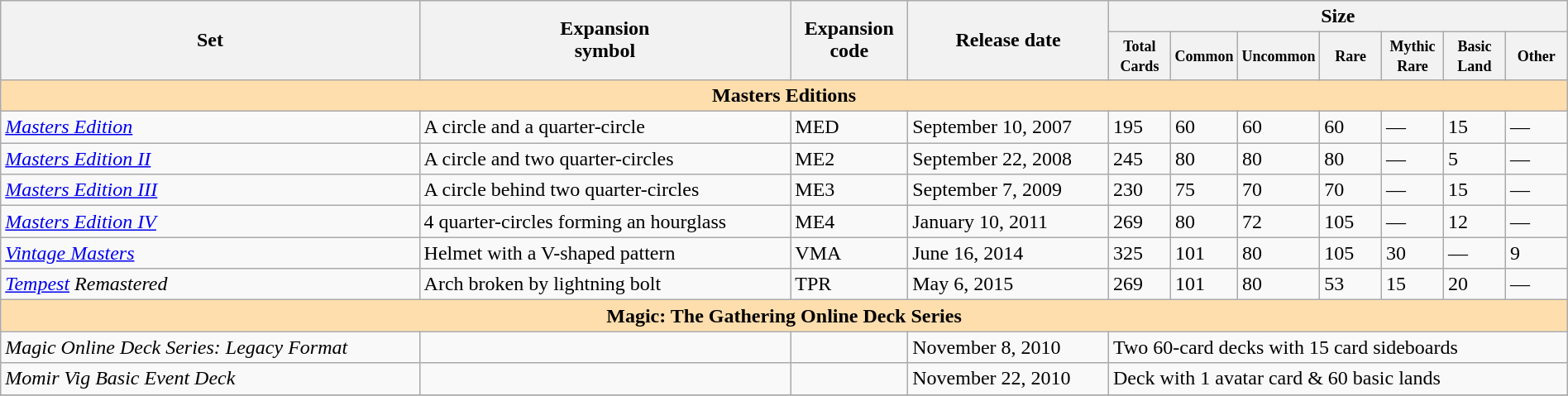<table class="wikitable" width="100%" align="center">
<tr>
<th rowspan="2">Set</th>
<th rowspan="2">Expansion<br>symbol</th>
<th rowspan="2">Expansion<br>code</th>
<th rowspan="2">Release date</th>
<th colspan="7">Size</th>
</tr>
<tr style="font-size:90%;line-height:1.1">
<th style="width:3em"><small>Total Cards</small></th>
<th style="width:3em"><small>Common</small></th>
<th style="width:3em"><small>Uncommon</small></th>
<th style="width:3em"><small>Rare</small></th>
<th style="width:3em"><small>Mythic Rare</small></th>
<th style="width:3em"><small>Basic Land</small></th>
<th style="width:3em"><small>Other</small></th>
</tr>
<tr>
<td colspan="12" style="background:#ffdead;" align="center"><strong>Masters Editions</strong></td>
</tr>
<tr>
<td><em><a href='#'>Masters Edition</a></em></td>
<td>A circle and a quarter-circle</td>
<td>MED</td>
<td>September 10, 2007</td>
<td>195</td>
<td>60</td>
<td>60</td>
<td>60</td>
<td>—</td>
<td>15</td>
<td>—</td>
</tr>
<tr>
<td><em><a href='#'>Masters Edition II</a></em></td>
<td>A circle and two quarter-circles</td>
<td>ME2</td>
<td>September 22, 2008</td>
<td>245</td>
<td>80</td>
<td>80</td>
<td>80</td>
<td>—</td>
<td>5</td>
<td>—</td>
</tr>
<tr>
<td><em><a href='#'>Masters Edition III</a></em></td>
<td>A circle behind two quarter-circles</td>
<td>ME3</td>
<td>September 7, 2009</td>
<td>230</td>
<td>75</td>
<td>70</td>
<td>70</td>
<td>—</td>
<td>15</td>
<td>—</td>
</tr>
<tr>
<td><em><a href='#'>Masters Edition IV</a></em></td>
<td>4 quarter-circles forming an hourglass</td>
<td>ME4</td>
<td>January 10, 2011</td>
<td>269</td>
<td>80</td>
<td>72</td>
<td>105</td>
<td>—</td>
<td>12</td>
<td>—</td>
</tr>
<tr>
<td><em><a href='#'>Vintage Masters</a></em></td>
<td>Helmet with a V-shaped pattern</td>
<td>VMA</td>
<td>June 16, 2014</td>
<td>325</td>
<td>101</td>
<td>80</td>
<td>105</td>
<td>30</td>
<td>—</td>
<td>9</td>
</tr>
<tr>
<td><em><a href='#'>Tempest</a> Remastered</em></td>
<td>Arch broken by lightning bolt</td>
<td>TPR</td>
<td>May 6, 2015</td>
<td>269</td>
<td>101</td>
<td>80</td>
<td>53</td>
<td>15</td>
<td>20</td>
<td>—</td>
</tr>
<tr>
<td colspan="12" style="background:#ffdead;" align="center"><strong>Magic: The Gathering Online Deck Series</strong></td>
</tr>
<tr>
<td><em>Magic Online Deck Series: Legacy Format</em></td>
<td></td>
<td></td>
<td>November 8, 2010</td>
<td colspan="7">Two 60-card decks with 15 card sideboards</td>
</tr>
<tr>
<td><em>Momir Vig Basic Event Deck</em></td>
<td></td>
<td></td>
<td>November 22, 2010</td>
<td colspan="7">Deck with 1 avatar card & 60 basic lands</td>
</tr>
<tr>
</tr>
</table>
